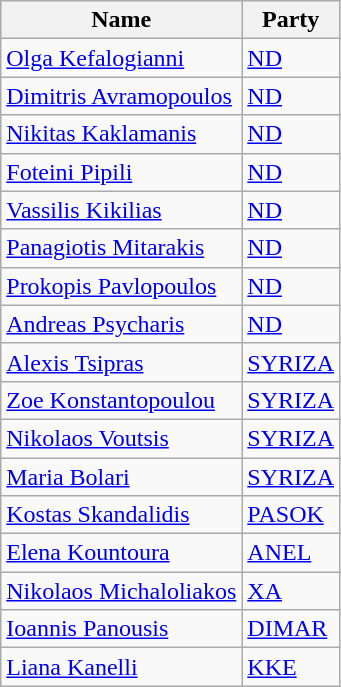<table class="wikitable sortable" border="1">
<tr>
<th>Name</th>
<th>Party</th>
</tr>
<tr>
<td data-sort-value="Kefalogianni"><a href='#'>Olga Kefalogianni</a></td>
<td><a href='#'>ND</a></td>
</tr>
<tr>
<td data-sort-value="Avramopoulos"><a href='#'>Dimitris Avramopoulos</a></td>
<td><a href='#'>ND</a></td>
</tr>
<tr>
<td data-sort-value="Kaklamanis"><a href='#'>Nikitas Kaklamanis</a></td>
<td><a href='#'>ND</a></td>
</tr>
<tr>
<td data-sort-value="Pipili"><a href='#'>Foteini Pipili</a></td>
<td><a href='#'>ND</a></td>
</tr>
<tr>
<td data-sort-value="Kikilias"><a href='#'>Vassilis Kikilias</a></td>
<td><a href='#'>ND</a></td>
</tr>
<tr>
<td data-sort-value="Mitarakis"><a href='#'>Panagiotis Mitarakis</a></td>
<td><a href='#'>ND</a></td>
</tr>
<tr>
<td data-sort-value="Pavlopoulos"><a href='#'>Prokopis Pavlopoulos</a></td>
<td><a href='#'>ND</a></td>
</tr>
<tr>
<td data-sort-value="Psycharis"><a href='#'>Andreas Psycharis</a></td>
<td><a href='#'>ND</a></td>
</tr>
<tr>
<td data-sort-value="Tsipras"><a href='#'>Alexis Tsipras</a></td>
<td><a href='#'>SYRIZA</a></td>
</tr>
<tr>
<td data-sort-value="Konstantopoulou"><a href='#'>Zoe Konstantopoulou</a></td>
<td><a href='#'>SYRIZA</a></td>
</tr>
<tr>
<td data-sort-value="Voutsis"><a href='#'>Nikolaos Voutsis</a></td>
<td><a href='#'>SYRIZA</a></td>
</tr>
<tr>
<td data-sort-value="Bolari"><a href='#'>Maria Bolari</a></td>
<td><a href='#'>SYRIZA</a></td>
</tr>
<tr>
<td data-sort-value="Skandalidis"><a href='#'>Kostas Skandalidis</a></td>
<td><a href='#'>PASOK</a></td>
</tr>
<tr>
<td data-sort-value="Kountoura"><a href='#'>Elena Kountoura</a></td>
<td><a href='#'>ANEL</a></td>
</tr>
<tr>
<td data-sort-value="Michaloliakos"><a href='#'>Nikolaos Michaloliakos</a></td>
<td><a href='#'>XA</a></td>
</tr>
<tr>
<td data-sort-value="Panousis"><a href='#'>Ioannis Panousis</a></td>
<td><a href='#'>DIMAR</a></td>
</tr>
<tr>
<td data-sort-value="Kanelli"><a href='#'>Liana Kanelli</a></td>
<td><a href='#'>KKE</a></td>
</tr>
</table>
